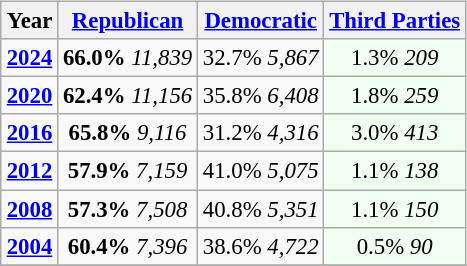<table class="wikitable" style="float:right; font-size:95%;">
<tr>
<th>Year</th>
<th><a href='#'>Republican</a></th>
<th><a href='#'>Democratic</a></th>
<th><a href='#'>Third Parties</a></th>
</tr>
<tr>
<td style="text-align:center;" ><strong><a href='#'>2024</a></strong></td>
<td style="text-align:center;" ><strong>66.0%</strong> <em>11,839</em></td>
<td style="text-align:center;" >32.7%  <em>5,867</em></td>
<td style="text-align:center; background:honeyDew;">1.3% <em>209</em></td>
</tr>
<tr>
<td style="text-align:center;" ><strong><a href='#'>2020</a></strong></td>
<td style="text-align:center;" ><strong>62.4%</strong> <em>11,156</em></td>
<td style="text-align:center;" >35.8%  <em>6,408</em></td>
<td style="text-align:center; background:honeyDew;">1.8% <em>259</em></td>
</tr>
<tr>
<td style="text-align:center;" ><strong><a href='#'>2016</a></strong></td>
<td style="text-align:center;" ><strong>65.8%</strong> <em>9,116</em></td>
<td style="text-align:center;" >31.2% <em>4,316</em></td>
<td style="text-align:center; background:honeyDew;">3.0% <em>413</em></td>
</tr>
<tr>
<td style="text-align:center;" ><strong><a href='#'>2012</a></strong></td>
<td style="text-align:center;" ><strong>57.9%</strong> <em>7,159</em></td>
<td style="text-align:center;" >41.0%  <em>5,075</em></td>
<td style="text-align:center; background:honeyDew;">1.1% <em>138</em></td>
</tr>
<tr>
<td style="text-align:center;" ><strong><a href='#'>2008</a></strong></td>
<td style="text-align:center;" ><strong>57.3%</strong> <em>7,508</em></td>
<td style="text-align:center;" >40.8%  <em>5,351</em></td>
<td style="text-align:center; background:honeyDew;">1.1% <em>150</em></td>
</tr>
<tr>
<td style="text-align:center;" ><strong><a href='#'>2004</a></strong></td>
<td style="text-align:center;" ><strong>60.4%</strong> <em>7,396</em></td>
<td style="text-align:center;" >38.6%   <em>4,722</em></td>
<td style="text-align:center; background:honeyDew;">0.5% <em>90</em></td>
</tr>
<tr>
</tr>
</table>
